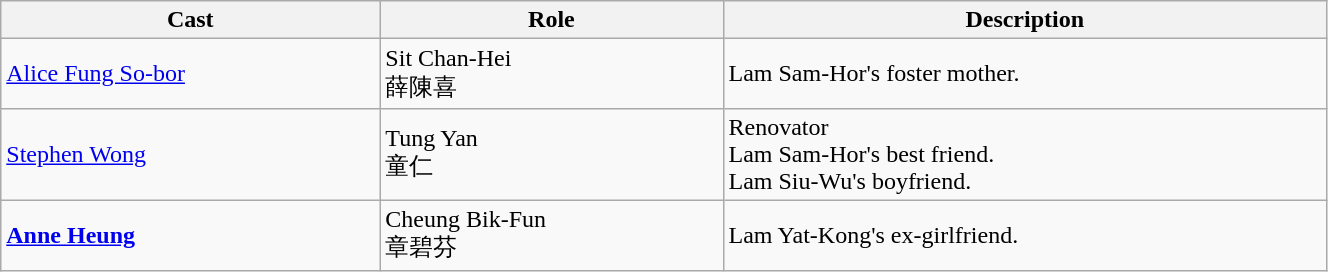<table class="wikitable" width="70%">
<tr>
<th>Cast</th>
<th>Role</th>
<th>Description</th>
</tr>
<tr>
<td><a href='#'>Alice Fung So-bor</a></td>
<td>Sit Chan-Hei <br> 薛陳喜</td>
<td>Lam Sam-Hor's foster mother.</td>
</tr>
<tr>
<td><a href='#'>Stephen Wong</a></td>
<td>Tung Yan <br> 童仁</td>
<td>Renovator <br> Lam Sam-Hor's best friend. <br> Lam Siu-Wu's boyfriend.</td>
</tr>
<tr>
<td><strong><a href='#'>Anne Heung</a></strong></td>
<td>Cheung Bik-Fun <br> 章碧芬</td>
<td>Lam Yat-Kong's ex-girlfriend.</td>
</tr>
</table>
